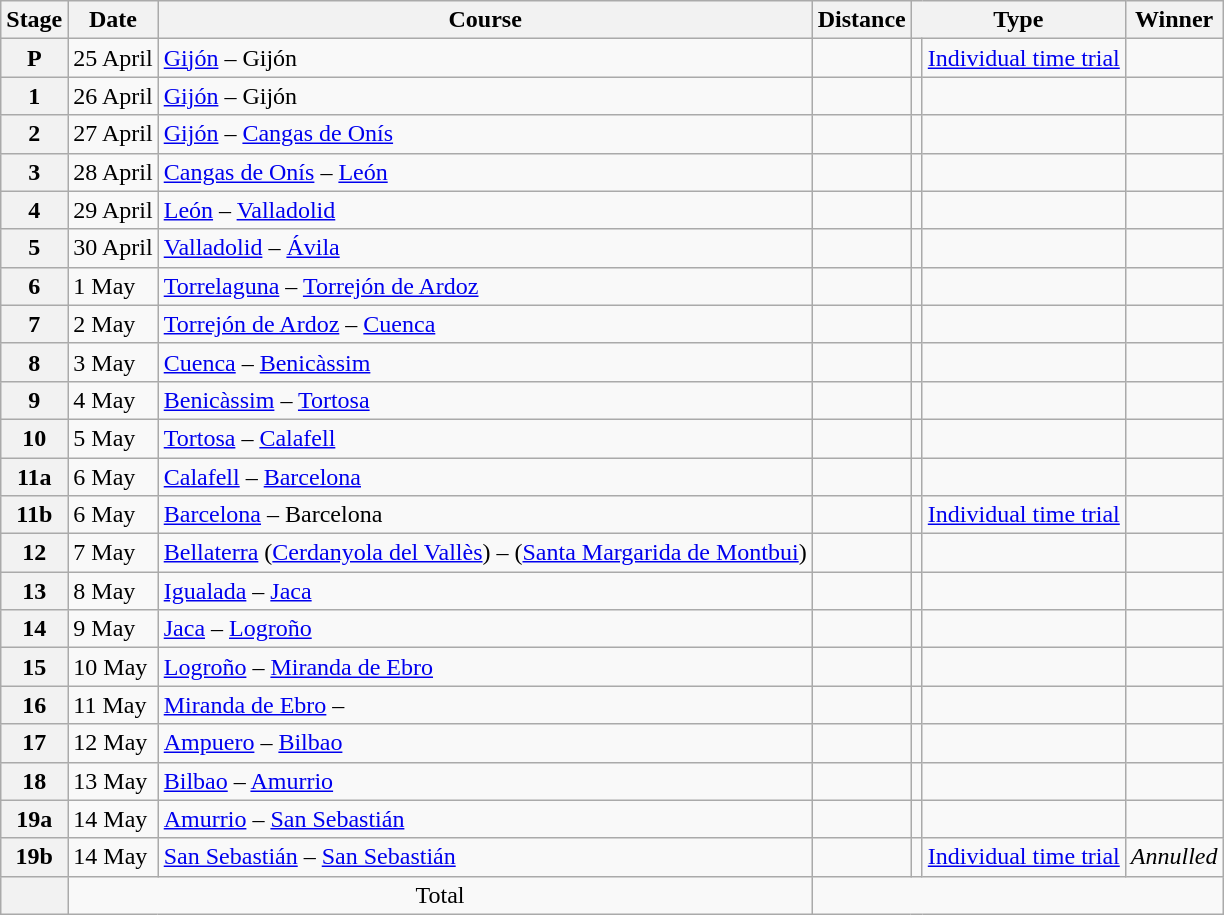<table class="wikitable">
<tr>
<th scope="col">Stage</th>
<th scope="col">Date</th>
<th scope="col">Course</th>
<th scope="col">Distance</th>
<th scope="col" colspan="2">Type</th>
<th scope="col">Winner</th>
</tr>
<tr>
<th scope="row">P</th>
<td>25 April</td>
<td><a href='#'>Gijón</a> – Gijón</td>
<td style="text-align:center;"></td>
<td></td>
<td><a href='#'>Individual time trial</a></td>
<td></td>
</tr>
<tr>
<th scope="row">1</th>
<td>26 April</td>
<td><a href='#'>Gijón</a> – Gijón</td>
<td style="text-align:center;"></td>
<td></td>
<td></td>
<td></td>
</tr>
<tr>
<th scope="row">2</th>
<td>27 April</td>
<td><a href='#'>Gijón</a> – <a href='#'>Cangas de Onís</a></td>
<td style="text-align:center;"></td>
<td></td>
<td></td>
<td></td>
</tr>
<tr>
<th scope="row">3</th>
<td>28 April</td>
<td><a href='#'>Cangas de Onís</a> – <a href='#'>León</a></td>
<td style="text-align:center;"></td>
<td></td>
<td></td>
<td></td>
</tr>
<tr>
<th scope="row">4</th>
<td>29 April</td>
<td><a href='#'>León</a> – <a href='#'>Valladolid</a></td>
<td style="text-align:center;"></td>
<td></td>
<td></td>
<td></td>
</tr>
<tr>
<th scope="row">5</th>
<td>30 April</td>
<td><a href='#'>Valladolid</a> – <a href='#'>Ávila</a></td>
<td style="text-align:center;"></td>
<td></td>
<td></td>
<td></td>
</tr>
<tr>
<th scope="row">6</th>
<td>1 May</td>
<td><a href='#'>Torrelaguna</a> – <a href='#'>Torrejón de Ardoz</a></td>
<td style="text-align:center;"></td>
<td></td>
<td></td>
<td></td>
</tr>
<tr>
<th scope="row">7</th>
<td>2 May</td>
<td><a href='#'>Torrejón de Ardoz</a> – <a href='#'>Cuenca</a></td>
<td style="text-align:center;"></td>
<td></td>
<td></td>
<td></td>
</tr>
<tr>
<th scope="row">8</th>
<td>3 May</td>
<td><a href='#'>Cuenca</a> – <a href='#'>Benicàssim</a></td>
<td style="text-align:center;"></td>
<td></td>
<td></td>
<td></td>
</tr>
<tr>
<th scope="row">9</th>
<td>4 May</td>
<td><a href='#'>Benicàssim</a> – <a href='#'>Tortosa</a></td>
<td style="text-align:center;"></td>
<td></td>
<td></td>
<td></td>
</tr>
<tr>
<th scope="row">10</th>
<td>5 May</td>
<td><a href='#'>Tortosa</a> – <a href='#'>Calafell</a></td>
<td style="text-align:center;"></td>
<td></td>
<td></td>
<td></td>
</tr>
<tr>
<th scope="row">11a</th>
<td>6 May</td>
<td><a href='#'>Calafell</a> – <a href='#'>Barcelona</a></td>
<td style="text-align:center;"></td>
<td></td>
<td></td>
<td></td>
</tr>
<tr>
<th scope="row">11b</th>
<td>6 May</td>
<td><a href='#'>Barcelona</a> – Barcelona</td>
<td style="text-align:center;"></td>
<td></td>
<td><a href='#'>Individual time trial</a></td>
<td></td>
</tr>
<tr>
<th scope="row">12</th>
<td>7 May</td>
<td><a href='#'>Bellaterra</a> (<a href='#'>Cerdanyola del Vallès</a>) –  (<a href='#'>Santa Margarida de Montbui</a>)</td>
<td style="text-align:center;"></td>
<td></td>
<td></td>
<td></td>
</tr>
<tr>
<th scope="row">13</th>
<td>8 May</td>
<td><a href='#'>Igualada</a> – <a href='#'>Jaca</a></td>
<td style="text-align:center;"></td>
<td></td>
<td></td>
<td></td>
</tr>
<tr>
<th scope="row">14</th>
<td>9 May</td>
<td><a href='#'>Jaca</a> – <a href='#'>Logroño</a></td>
<td style="text-align:center;"></td>
<td></td>
<td></td>
<td></td>
</tr>
<tr>
<th scope="row">15</th>
<td>10 May</td>
<td><a href='#'>Logroño</a> – <a href='#'>Miranda de Ebro</a></td>
<td style="text-align:center;"></td>
<td></td>
<td></td>
<td></td>
</tr>
<tr>
<th scope="row">16</th>
<td>11 May</td>
<td><a href='#'>Miranda de Ebro</a> – </td>
<td style="text-align:center;"></td>
<td></td>
<td></td>
<td></td>
</tr>
<tr>
<th scope="row">17</th>
<td>12 May</td>
<td><a href='#'>Ampuero</a> – <a href='#'>Bilbao</a></td>
<td style="text-align:center;"></td>
<td></td>
<td></td>
<td></td>
</tr>
<tr>
<th scope="row">18</th>
<td>13 May</td>
<td><a href='#'>Bilbao</a> – <a href='#'>Amurrio</a></td>
<td style="text-align:center;"></td>
<td></td>
<td></td>
<td></td>
</tr>
<tr>
<th scope="row">19a</th>
<td>14 May</td>
<td><a href='#'>Amurrio</a> – <a href='#'>San Sebastián</a></td>
<td style="text-align:center;"></td>
<td></td>
<td></td>
<td></td>
</tr>
<tr>
<th scope="row">19b</th>
<td>14 May</td>
<td><a href='#'>San Sebastián</a> – <a href='#'>San Sebastián</a></td>
<td style="text-align:center;"></td>
<td></td>
<td><a href='#'>Individual time trial</a></td>
<td><em>Annulled</em></td>
</tr>
<tr>
<th scope="row"></th>
<td colspan="2" style="text-align:center">Total</td>
<td colspan="4" style="text-align:center"></td>
</tr>
</table>
